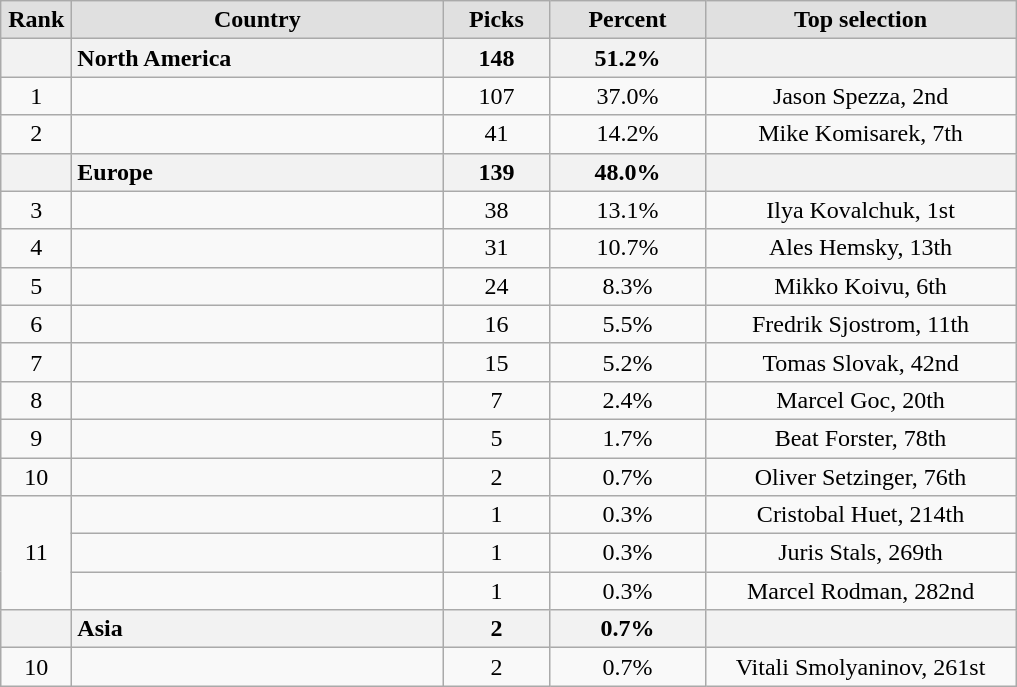<table class="wikitable" style="text-align: center">
<tr>
<th style="background:#e0e0e0; width:2.5em;">Rank</th>
<th style="background:#e0e0e0; width:15em;">Country</th>
<th style="background:#e0e0e0; width:4em;">Picks</th>
<th style="background:#e0e0e0; width:6em;">Percent</th>
<th style="background:#e0e0e0; width:12.5em;">Top selection</th>
</tr>
<tr>
<th></th>
<th style="text-align:left;">North America</th>
<th>148</th>
<th>51.2%</th>
<th></th>
</tr>
<tr>
<td>1</td>
<td style="text-align:left;"></td>
<td>107</td>
<td>37.0%</td>
<td>Jason Spezza, 2nd</td>
</tr>
<tr>
<td>2</td>
<td style="text-align:left;"></td>
<td>41</td>
<td>14.2%</td>
<td>Mike Komisarek, 7th</td>
</tr>
<tr>
<th></th>
<th style="text-align:left;">Europe</th>
<th>139</th>
<th>48.0%</th>
<th></th>
</tr>
<tr>
<td>3</td>
<td style="text-align:left;"></td>
<td>38</td>
<td>13.1%</td>
<td>Ilya Kovalchuk, 1st</td>
</tr>
<tr>
<td>4</td>
<td style="text-align:left;"></td>
<td>31</td>
<td>10.7%</td>
<td>Ales Hemsky, 13th</td>
</tr>
<tr>
<td>5</td>
<td style="text-align:left;"></td>
<td>24</td>
<td>8.3%</td>
<td>Mikko Koivu, 6th</td>
</tr>
<tr>
<td>6</td>
<td style="text-align:left;"></td>
<td>16</td>
<td>5.5%</td>
<td>Fredrik Sjostrom, 11th</td>
</tr>
<tr>
<td>7</td>
<td style="text-align:left;"></td>
<td>15</td>
<td>5.2%</td>
<td>Tomas Slovak, 42nd</td>
</tr>
<tr>
<td>8</td>
<td style="text-align:left;"></td>
<td>7</td>
<td>2.4%</td>
<td>Marcel Goc, 20th</td>
</tr>
<tr>
<td>9</td>
<td style="text-align:left;"></td>
<td>5</td>
<td>1.7%</td>
<td>Beat Forster, 78th</td>
</tr>
<tr>
<td>10</td>
<td style="text-align:left;"></td>
<td>2</td>
<td>0.7%</td>
<td>Oliver Setzinger, 76th</td>
</tr>
<tr>
<td rowspan="3">11</td>
<td style="text-align:left;"></td>
<td>1</td>
<td>0.3%</td>
<td>Cristobal Huet, 214th</td>
</tr>
<tr>
<td style="text-align:left;"></td>
<td>1</td>
<td>0.3%</td>
<td>Juris Stals, 269th</td>
</tr>
<tr>
<td style="text-align:left;"></td>
<td>1</td>
<td>0.3%</td>
<td>Marcel Rodman, 282nd</td>
</tr>
<tr>
<th></th>
<th style="text-align:left;">Asia</th>
<th>2</th>
<th>0.7%</th>
<th></th>
</tr>
<tr>
<td>10</td>
<td style="text-align:left;"></td>
<td>2</td>
<td>0.7%</td>
<td>Vitali Smolyaninov, 261st</td>
</tr>
</table>
